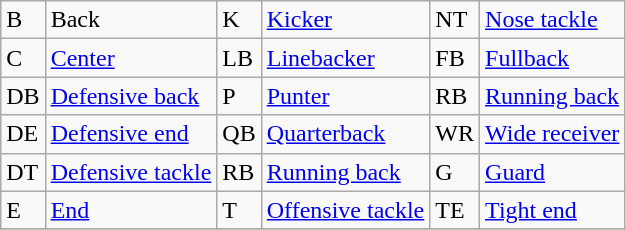<table class="wikitable">
<tr>
<td>B</td>
<td>Back</td>
<td>K</td>
<td><a href='#'>Kicker</a></td>
<td>NT</td>
<td><a href='#'>Nose tackle</a></td>
</tr>
<tr>
<td>C</td>
<td><a href='#'>Center</a></td>
<td>LB</td>
<td><a href='#'>Linebacker</a></td>
<td>FB</td>
<td><a href='#'>Fullback</a></td>
</tr>
<tr>
<td>DB</td>
<td><a href='#'>Defensive back</a></td>
<td>P</td>
<td><a href='#'>Punter</a></td>
<td>RB</td>
<td><a href='#'>Running back</a></td>
</tr>
<tr>
<td>DE</td>
<td><a href='#'>Defensive end</a></td>
<td>QB</td>
<td><a href='#'>Quarterback</a></td>
<td>WR</td>
<td><a href='#'>Wide receiver</a></td>
</tr>
<tr>
<td>DT</td>
<td><a href='#'>Defensive tackle</a></td>
<td>RB</td>
<td><a href='#'>Running back</a></td>
<td>G</td>
<td><a href='#'>Guard</a></td>
</tr>
<tr>
<td>E</td>
<td><a href='#'>End</a></td>
<td>T</td>
<td><a href='#'>Offensive tackle</a></td>
<td>TE</td>
<td><a href='#'>Tight end</a></td>
</tr>
<tr>
</tr>
</table>
